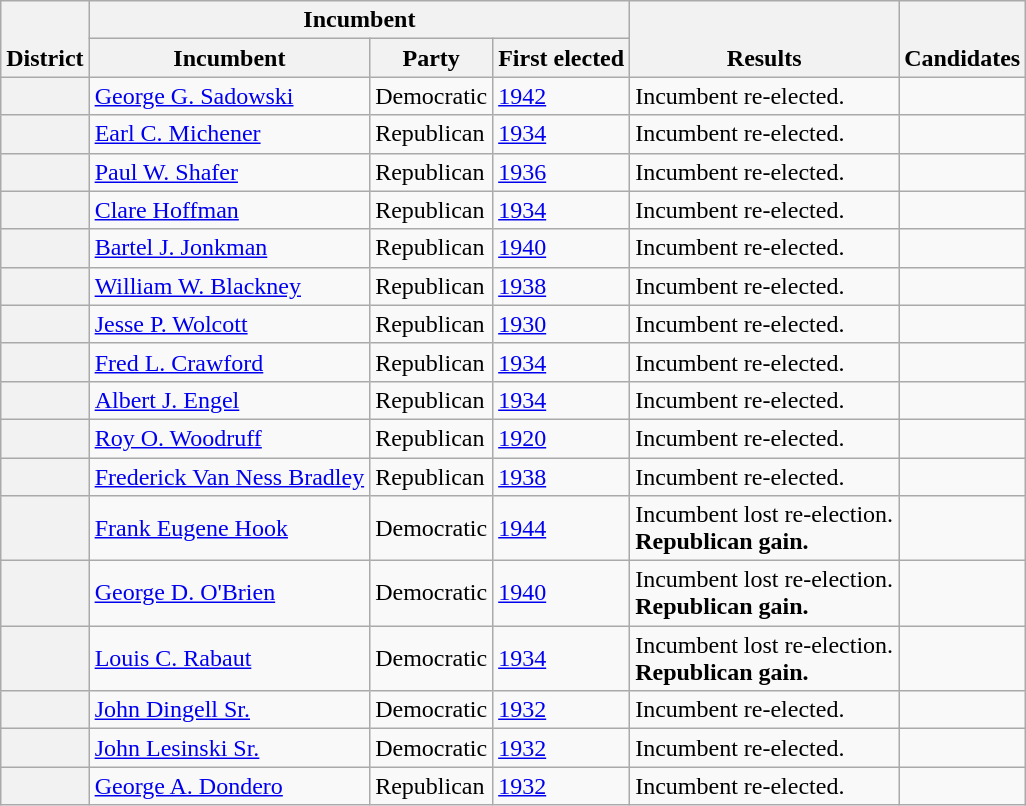<table class=wikitable>
<tr valign=bottom>
<th rowspan=2>District</th>
<th colspan=3>Incumbent</th>
<th rowspan=2>Results</th>
<th rowspan=2>Candidates</th>
</tr>
<tr>
<th>Incumbent</th>
<th>Party</th>
<th>First elected</th>
</tr>
<tr>
<th></th>
<td><a href='#'>George G. Sadowski</a></td>
<td>Democratic</td>
<td><a href='#'>1942</a></td>
<td>Incumbent re-elected.</td>
<td nowrap></td>
</tr>
<tr>
<th></th>
<td><a href='#'>Earl C. Michener</a></td>
<td>Republican</td>
<td><a href='#'>1934</a></td>
<td>Incumbent re-elected.</td>
<td nowrap></td>
</tr>
<tr>
<th></th>
<td><a href='#'>Paul W. Shafer</a></td>
<td>Republican</td>
<td><a href='#'>1936</a></td>
<td>Incumbent re-elected.</td>
<td nowrap></td>
</tr>
<tr>
<th></th>
<td><a href='#'>Clare Hoffman</a></td>
<td>Republican</td>
<td><a href='#'>1934</a></td>
<td>Incumbent re-elected.</td>
<td nowrap></td>
</tr>
<tr>
<th></th>
<td><a href='#'>Bartel J. Jonkman</a></td>
<td>Republican</td>
<td><a href='#'>1940</a></td>
<td>Incumbent re-elected.</td>
<td nowrap></td>
</tr>
<tr>
<th></th>
<td><a href='#'>William W. Blackney</a></td>
<td>Republican</td>
<td><a href='#'>1938</a></td>
<td>Incumbent re-elected.</td>
<td nowrap></td>
</tr>
<tr>
<th></th>
<td><a href='#'>Jesse P. Wolcott</a></td>
<td>Republican</td>
<td><a href='#'>1930</a></td>
<td>Incumbent re-elected.</td>
<td nowrap></td>
</tr>
<tr>
<th></th>
<td><a href='#'>Fred L. Crawford</a></td>
<td>Republican</td>
<td><a href='#'>1934</a></td>
<td>Incumbent re-elected.</td>
<td nowrap></td>
</tr>
<tr>
<th></th>
<td><a href='#'>Albert J. Engel</a></td>
<td>Republican</td>
<td><a href='#'>1934</a></td>
<td>Incumbent re-elected.</td>
<td nowrap></td>
</tr>
<tr>
<th></th>
<td><a href='#'>Roy O. Woodruff</a></td>
<td>Republican</td>
<td><a href='#'>1920</a></td>
<td>Incumbent re-elected.</td>
<td nowrap></td>
</tr>
<tr>
<th></th>
<td><a href='#'>Frederick Van Ness Bradley</a></td>
<td>Republican</td>
<td><a href='#'>1938</a></td>
<td>Incumbent re-elected.</td>
<td nowrap></td>
</tr>
<tr>
<th></th>
<td><a href='#'>Frank Eugene Hook</a></td>
<td>Democratic</td>
<td><a href='#'>1944</a></td>
<td>Incumbent lost re-election.<br><strong>Republican gain.</strong></td>
<td nowrap></td>
</tr>
<tr>
<th></th>
<td><a href='#'>George D. O'Brien</a></td>
<td>Democratic</td>
<td><a href='#'>1940</a></td>
<td>Incumbent lost re-election.<br><strong>Republican gain.</strong></td>
<td nowrap></td>
</tr>
<tr>
<th></th>
<td><a href='#'>Louis C. Rabaut</a></td>
<td>Democratic</td>
<td><a href='#'>1934</a></td>
<td>Incumbent lost re-election.<br><strong>Republican gain.</strong></td>
<td nowrap></td>
</tr>
<tr>
<th></th>
<td><a href='#'>John Dingell Sr.</a></td>
<td>Democratic</td>
<td><a href='#'>1932</a></td>
<td>Incumbent re-elected.</td>
<td nowrap></td>
</tr>
<tr>
<th></th>
<td><a href='#'>John Lesinski Sr.</a></td>
<td>Democratic</td>
<td><a href='#'>1932</a></td>
<td>Incumbent re-elected.</td>
<td nowrap></td>
</tr>
<tr>
<th></th>
<td><a href='#'>George A. Dondero</a></td>
<td>Republican</td>
<td><a href='#'>1932</a></td>
<td>Incumbent re-elected.</td>
<td nowrap></td>
</tr>
</table>
